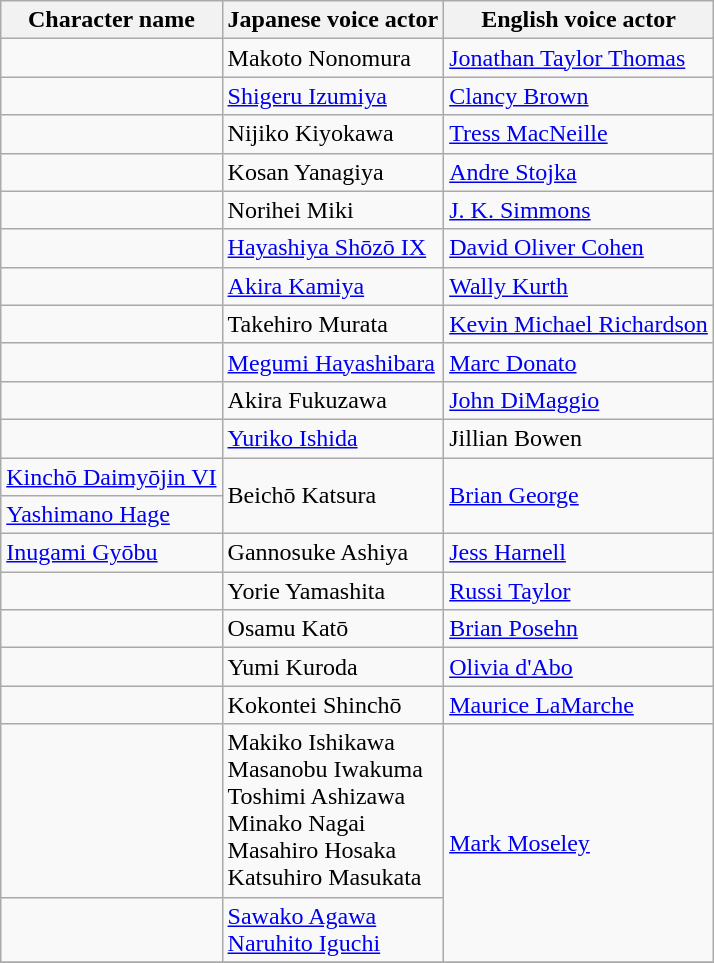<table class="wikitable">
<tr>
<th>Character name</th>
<th>Japanese voice actor</th>
<th>English voice actor</th>
</tr>
<tr>
<td></td>
<td>Makoto Nonomura</td>
<td><a href='#'>Jonathan Taylor Thomas</a></td>
</tr>
<tr>
<td></td>
<td><a href='#'>Shigeru Izumiya</a></td>
<td><a href='#'>Clancy Brown</a></td>
</tr>
<tr>
<td></td>
<td>Nijiko Kiyokawa</td>
<td><a href='#'>Tress MacNeille</a></td>
</tr>
<tr>
<td></td>
<td>Kosan Yanagiya</td>
<td><a href='#'>Andre Stojka</a></td>
</tr>
<tr>
<td></td>
<td>Norihei Miki</td>
<td><a href='#'>J. K. Simmons</a></td>
</tr>
<tr>
<td></td>
<td><a href='#'>Hayashiya Shōzō IX</a></td>
<td><a href='#'>David Oliver Cohen</a></td>
</tr>
<tr>
<td></td>
<td><a href='#'>Akira Kamiya</a></td>
<td><a href='#'>Wally Kurth</a></td>
</tr>
<tr>
<td></td>
<td>Takehiro Murata</td>
<td><a href='#'>Kevin Michael Richardson</a></td>
</tr>
<tr>
<td></td>
<td><a href='#'>Megumi Hayashibara</a></td>
<td><a href='#'>Marc Donato</a></td>
</tr>
<tr>
<td></td>
<td>Akira Fukuzawa</td>
<td><a href='#'>John DiMaggio</a></td>
</tr>
<tr>
<td></td>
<td><a href='#'>Yuriko Ishida</a></td>
<td>Jillian Bowen</td>
</tr>
<tr>
<td><a href='#'>Kinchō Daimyōjin VI</a></td>
<td rowspan="2">Beichō Katsura</td>
<td rowspan="2"><a href='#'>Brian George</a></td>
</tr>
<tr>
<td><a href='#'>Yashimano Hage</a></td>
</tr>
<tr>
<td><a href='#'>Inugami Gyōbu</a></td>
<td>Gannosuke Ashiya</td>
<td><a href='#'>Jess Harnell</a></td>
</tr>
<tr>
<td></td>
<td>Yorie Yamashita</td>
<td><a href='#'>Russi Taylor</a></td>
</tr>
<tr>
<td></td>
<td>Osamu Katō</td>
<td><a href='#'>Brian Posehn</a></td>
</tr>
<tr>
<td></td>
<td>Yumi Kuroda</td>
<td><a href='#'>Olivia d'Abo</a></td>
</tr>
<tr>
<td></td>
<td>Kokontei Shinchō</td>
<td><a href='#'>Maurice LaMarche</a></td>
</tr>
<tr>
<td></td>
<td>Makiko Ishikawa<br>Masanobu Iwakuma<br>Toshimi Ashizawa<br>Minako Nagai<br>Masahiro Hosaka<br>Katsuhiro Masukata</td>
<td rowspan="2"><a href='#'>Mark Moseley</a></td>
</tr>
<tr>
<td></td>
<td><a href='#'>Sawako Agawa</a><br><a href='#'>Naruhito Iguchi</a></td>
</tr>
<tr>
</tr>
</table>
